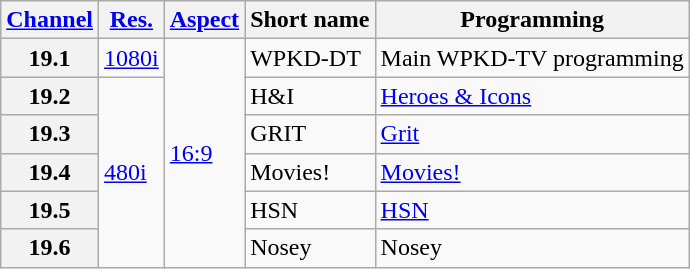<table class="wikitable">
<tr>
<th scope = "col"><a href='#'>Channel</a></th>
<th scope = "col"><a href='#'>Res.</a></th>
<th scope = "col"><a href='#'>Aspect</a></th>
<th scope = "col">Short name</th>
<th scope = "col">Programming</th>
</tr>
<tr>
<th scope = "row">19.1</th>
<td><a href='#'>1080i</a></td>
<td rowspan=6><a href='#'>16:9</a></td>
<td>WPKD-DT</td>
<td>Main WPKD-TV programming</td>
</tr>
<tr>
<th scope = "row">19.2</th>
<td rowspan=5><a href='#'>480i</a></td>
<td>H&I</td>
<td><a href='#'>Heroes & Icons</a></td>
</tr>
<tr>
<th scope = "row">19.3</th>
<td>GRIT</td>
<td><a href='#'>Grit</a></td>
</tr>
<tr>
<th scope = "row">19.4</th>
<td>Movies!</td>
<td><a href='#'>Movies!</a></td>
</tr>
<tr>
<th scope = "row">19.5</th>
<td>HSN</td>
<td><a href='#'>HSN</a></td>
</tr>
<tr>
<th scope = "row">19.6</th>
<td>Nosey</td>
<td>Nosey</td>
</tr>
</table>
